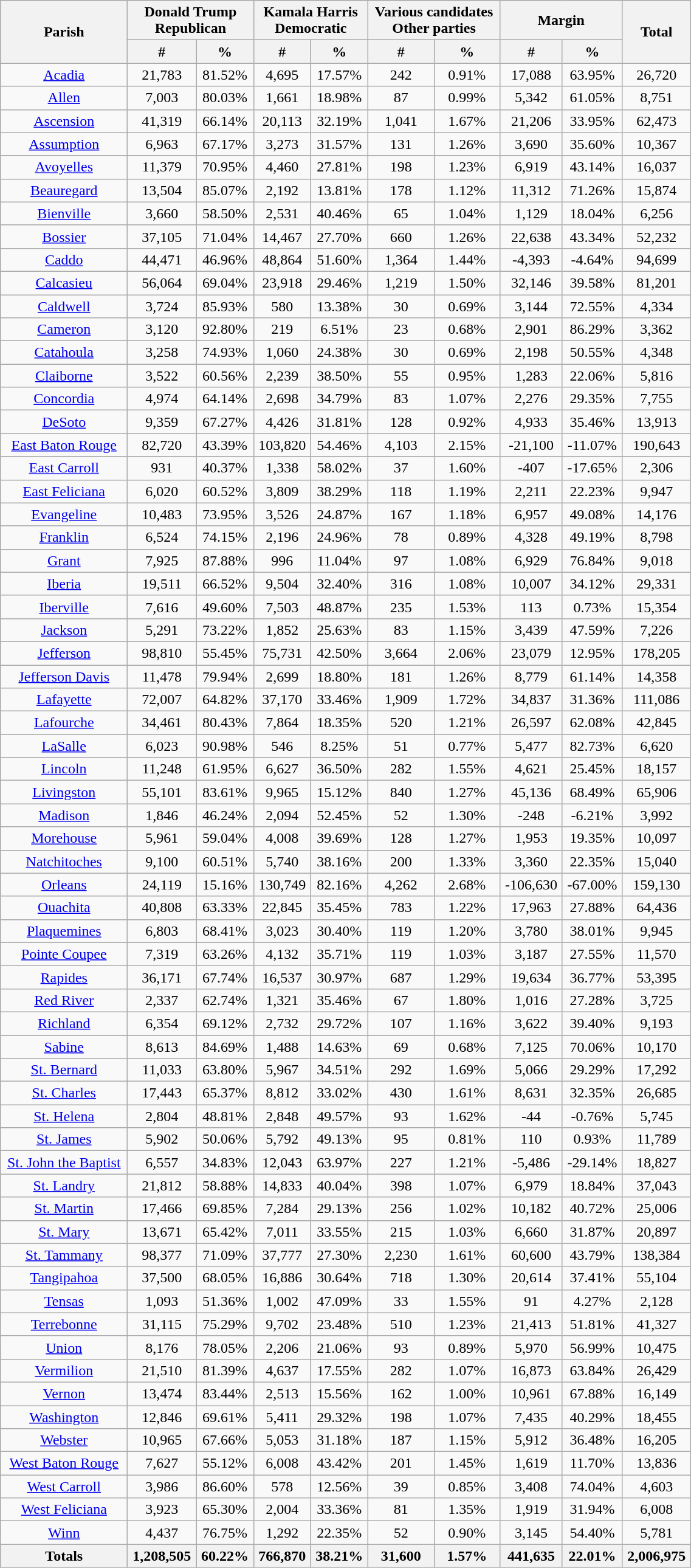<table width="60%" class="wikitable sortable">
<tr>
<th rowspan="2">Parish</th>
<th colspan="2">Donald Trump<br>Republican</th>
<th colspan="2">Kamala Harris<br>Democratic</th>
<th colspan="2">Various candidates<br>Other parties</th>
<th colspan="2">Margin</th>
<th rowspan="2">Total</th>
</tr>
<tr>
<th style="text-align:center;" data-sort-type="number">#</th>
<th style="text-align:center;" data-sort-type="number">%</th>
<th style="text-align:center;" data-sort-type="number">#</th>
<th style="text-align:center;" data-sort-type="number">%</th>
<th style="text-align:center;" data-sort-type="number">#</th>
<th style="text-align:center;" data-sort-type="number">%</th>
<th style="text-align:center;" data-sort-type="number">#</th>
<th style="text-align:center;" data-sort-type="number">%</th>
</tr>
<tr style="text-align:center;">
<td><a href='#'>Acadia</a></td>
<td>21,783</td>
<td>81.52%</td>
<td>4,695</td>
<td>17.57%</td>
<td>242</td>
<td>0.91%</td>
<td>17,088</td>
<td>63.95%</td>
<td>26,720</td>
</tr>
<tr style="text-align:center;">
<td><a href='#'>Allen</a></td>
<td>7,003</td>
<td>80.03%</td>
<td>1,661</td>
<td>18.98%</td>
<td>87</td>
<td>0.99%</td>
<td>5,342</td>
<td>61.05%</td>
<td>8,751</td>
</tr>
<tr style="text-align:center;">
<td><a href='#'>Ascension</a></td>
<td>41,319</td>
<td>66.14%</td>
<td>20,113</td>
<td>32.19%</td>
<td>1,041</td>
<td>1.67%</td>
<td>21,206</td>
<td>33.95%</td>
<td>62,473</td>
</tr>
<tr style="text-align:center;">
<td><a href='#'>Assumption</a></td>
<td>6,963</td>
<td>67.17%</td>
<td>3,273</td>
<td>31.57%</td>
<td>131</td>
<td>1.26%</td>
<td>3,690</td>
<td>35.60%</td>
<td>10,367</td>
</tr>
<tr style="text-align:center;">
<td><a href='#'>Avoyelles</a></td>
<td>11,379</td>
<td>70.95%</td>
<td>4,460</td>
<td>27.81%</td>
<td>198</td>
<td>1.23%</td>
<td>6,919</td>
<td>43.14%</td>
<td>16,037</td>
</tr>
<tr style="text-align:center;">
<td><a href='#'>Beauregard</a></td>
<td>13,504</td>
<td>85.07%</td>
<td>2,192</td>
<td>13.81%</td>
<td>178</td>
<td>1.12%</td>
<td>11,312</td>
<td>71.26%</td>
<td>15,874</td>
</tr>
<tr style="text-align:center;">
<td><a href='#'>Bienville</a></td>
<td>3,660</td>
<td>58.50%</td>
<td>2,531</td>
<td>40.46%</td>
<td>65</td>
<td>1.04%</td>
<td>1,129</td>
<td>18.04%</td>
<td>6,256</td>
</tr>
<tr style="text-align:center;">
<td><a href='#'>Bossier</a></td>
<td>37,105</td>
<td>71.04%</td>
<td>14,467</td>
<td>27.70%</td>
<td>660</td>
<td>1.26%</td>
<td>22,638</td>
<td>43.34%</td>
<td>52,232</td>
</tr>
<tr style="text-align:center;">
<td><a href='#'>Caddo</a></td>
<td>44,471</td>
<td>46.96%</td>
<td>48,864</td>
<td>51.60%</td>
<td>1,364</td>
<td>1.44%</td>
<td>-4,393</td>
<td>-4.64%</td>
<td>94,699</td>
</tr>
<tr style="text-align:center;">
<td><a href='#'>Calcasieu</a></td>
<td>56,064</td>
<td>69.04%</td>
<td>23,918</td>
<td>29.46%</td>
<td>1,219</td>
<td>1.50%</td>
<td>32,146</td>
<td>39.58%</td>
<td>81,201</td>
</tr>
<tr style="text-align:center;">
<td><a href='#'>Caldwell</a></td>
<td>3,724</td>
<td>85.93%</td>
<td>580</td>
<td>13.38%</td>
<td>30</td>
<td>0.69%</td>
<td>3,144</td>
<td>72.55%</td>
<td>4,334</td>
</tr>
<tr style="text-align:center;">
<td><a href='#'>Cameron</a></td>
<td>3,120</td>
<td>92.80%</td>
<td>219</td>
<td>6.51%</td>
<td>23</td>
<td>0.68%</td>
<td>2,901</td>
<td>86.29%</td>
<td>3,362</td>
</tr>
<tr style="text-align:center;">
<td><a href='#'>Catahoula</a></td>
<td>3,258</td>
<td>74.93%</td>
<td>1,060</td>
<td>24.38%</td>
<td>30</td>
<td>0.69%</td>
<td>2,198</td>
<td>50.55%</td>
<td>4,348</td>
</tr>
<tr style="text-align:center;">
<td><a href='#'>Claiborne</a></td>
<td>3,522</td>
<td>60.56%</td>
<td>2,239</td>
<td>38.50%</td>
<td>55</td>
<td>0.95%</td>
<td>1,283</td>
<td>22.06%</td>
<td>5,816</td>
</tr>
<tr style="text-align:center;">
<td><a href='#'>Concordia</a></td>
<td>4,974</td>
<td>64.14%</td>
<td>2,698</td>
<td>34.79%</td>
<td>83</td>
<td>1.07%</td>
<td>2,276</td>
<td>29.35%</td>
<td>7,755</td>
</tr>
<tr style="text-align:center;">
<td><a href='#'>DeSoto</a></td>
<td>9,359</td>
<td>67.27%</td>
<td>4,426</td>
<td>31.81%</td>
<td>128</td>
<td>0.92%</td>
<td>4,933</td>
<td>35.46%</td>
<td>13,913</td>
</tr>
<tr style="text-align:center;">
<td><a href='#'>East Baton Rouge</a></td>
<td>82,720</td>
<td>43.39%</td>
<td>103,820</td>
<td>54.46%</td>
<td>4,103</td>
<td>2.15%</td>
<td>-21,100</td>
<td>-11.07%</td>
<td>190,643</td>
</tr>
<tr style="text-align:center;">
<td><a href='#'>East Carroll</a></td>
<td>931</td>
<td>40.37%</td>
<td>1,338</td>
<td>58.02%</td>
<td>37</td>
<td>1.60%</td>
<td>-407</td>
<td>-17.65%</td>
<td>2,306</td>
</tr>
<tr style="text-align:center;">
<td><a href='#'>East Feliciana</a></td>
<td>6,020</td>
<td>60.52%</td>
<td>3,809</td>
<td>38.29%</td>
<td>118</td>
<td>1.19%</td>
<td>2,211</td>
<td>22.23%</td>
<td>9,947</td>
</tr>
<tr style="text-align:center;">
<td><a href='#'>Evangeline</a></td>
<td>10,483</td>
<td>73.95%</td>
<td>3,526</td>
<td>24.87%</td>
<td>167</td>
<td>1.18%</td>
<td>6,957</td>
<td>49.08%</td>
<td>14,176</td>
</tr>
<tr style="text-align:center;">
<td><a href='#'>Franklin</a></td>
<td>6,524</td>
<td>74.15%</td>
<td>2,196</td>
<td>24.96%</td>
<td>78</td>
<td>0.89%</td>
<td>4,328</td>
<td>49.19%</td>
<td>8,798</td>
</tr>
<tr style="text-align:center;">
<td><a href='#'>Grant</a></td>
<td>7,925</td>
<td>87.88%</td>
<td>996</td>
<td>11.04%</td>
<td>97</td>
<td>1.08%</td>
<td>6,929</td>
<td>76.84%</td>
<td>9,018</td>
</tr>
<tr style="text-align:center;">
<td><a href='#'>Iberia</a></td>
<td>19,511</td>
<td>66.52%</td>
<td>9,504</td>
<td>32.40%</td>
<td>316</td>
<td>1.08%</td>
<td>10,007</td>
<td>34.12%</td>
<td>29,331</td>
</tr>
<tr style="text-align:center;">
<td><a href='#'>Iberville</a></td>
<td>7,616</td>
<td>49.60%</td>
<td>7,503</td>
<td>48.87%</td>
<td>235</td>
<td>1.53%</td>
<td>113</td>
<td>0.73%</td>
<td>15,354</td>
</tr>
<tr style="text-align:center;">
<td><a href='#'>Jackson</a></td>
<td>5,291</td>
<td>73.22%</td>
<td>1,852</td>
<td>25.63%</td>
<td>83</td>
<td>1.15%</td>
<td>3,439</td>
<td>47.59%</td>
<td>7,226</td>
</tr>
<tr style="text-align:center;">
<td><a href='#'>Jefferson</a></td>
<td>98,810</td>
<td>55.45%</td>
<td>75,731</td>
<td>42.50%</td>
<td>3,664</td>
<td>2.06%</td>
<td>23,079</td>
<td>12.95%</td>
<td>178,205</td>
</tr>
<tr style="text-align:center;">
<td><a href='#'>Jefferson Davis</a></td>
<td>11,478</td>
<td>79.94%</td>
<td>2,699</td>
<td>18.80%</td>
<td>181</td>
<td>1.26%</td>
<td>8,779</td>
<td>61.14%</td>
<td>14,358</td>
</tr>
<tr style="text-align:center;">
<td><a href='#'>Lafayette</a></td>
<td>72,007</td>
<td>64.82%</td>
<td>37,170</td>
<td>33.46%</td>
<td>1,909</td>
<td>1.72%</td>
<td>34,837</td>
<td>31.36%</td>
<td>111,086</td>
</tr>
<tr style="text-align:center;">
<td><a href='#'>Lafourche</a></td>
<td>34,461</td>
<td>80.43%</td>
<td>7,864</td>
<td>18.35%</td>
<td>520</td>
<td>1.21%</td>
<td>26,597</td>
<td>62.08%</td>
<td>42,845</td>
</tr>
<tr style="text-align:center;">
<td><a href='#'>LaSalle</a></td>
<td>6,023</td>
<td>90.98%</td>
<td>546</td>
<td>8.25%</td>
<td>51</td>
<td>0.77%</td>
<td>5,477</td>
<td>82.73%</td>
<td>6,620</td>
</tr>
<tr style="text-align:center;">
<td><a href='#'>Lincoln</a></td>
<td>11,248</td>
<td>61.95%</td>
<td>6,627</td>
<td>36.50%</td>
<td>282</td>
<td>1.55%</td>
<td>4,621</td>
<td>25.45%</td>
<td>18,157</td>
</tr>
<tr style="text-align:center;">
<td><a href='#'>Livingston</a></td>
<td>55,101</td>
<td>83.61%</td>
<td>9,965</td>
<td>15.12%</td>
<td>840</td>
<td>1.27%</td>
<td>45,136</td>
<td>68.49%</td>
<td>65,906</td>
</tr>
<tr style="text-align:center;">
<td><a href='#'>Madison</a></td>
<td>1,846</td>
<td>46.24%</td>
<td>2,094</td>
<td>52.45%</td>
<td>52</td>
<td>1.30%</td>
<td>-248</td>
<td>-6.21%</td>
<td>3,992</td>
</tr>
<tr style="text-align:center;">
<td><a href='#'>Morehouse</a></td>
<td>5,961</td>
<td>59.04%</td>
<td>4,008</td>
<td>39.69%</td>
<td>128</td>
<td>1.27%</td>
<td>1,953</td>
<td>19.35%</td>
<td>10,097</td>
</tr>
<tr style="text-align:center;">
<td><a href='#'>Natchitoches</a></td>
<td>9,100</td>
<td>60.51%</td>
<td>5,740</td>
<td>38.16%</td>
<td>200</td>
<td>1.33%</td>
<td>3,360</td>
<td>22.35%</td>
<td>15,040</td>
</tr>
<tr style="text-align:center;">
<td><a href='#'>Orleans</a></td>
<td>24,119</td>
<td>15.16%</td>
<td>130,749</td>
<td>82.16%</td>
<td>4,262</td>
<td>2.68%</td>
<td>-106,630</td>
<td>-67.00%</td>
<td>159,130</td>
</tr>
<tr style="text-align:center;">
<td><a href='#'>Ouachita</a></td>
<td>40,808</td>
<td>63.33%</td>
<td>22,845</td>
<td>35.45%</td>
<td>783</td>
<td>1.22%</td>
<td>17,963</td>
<td>27.88%</td>
<td>64,436</td>
</tr>
<tr style="text-align:center;">
<td><a href='#'>Plaquemines</a></td>
<td>6,803</td>
<td>68.41%</td>
<td>3,023</td>
<td>30.40%</td>
<td>119</td>
<td>1.20%</td>
<td>3,780</td>
<td>38.01%</td>
<td>9,945</td>
</tr>
<tr style="text-align:center;">
<td><a href='#'>Pointe Coupee</a></td>
<td>7,319</td>
<td>63.26%</td>
<td>4,132</td>
<td>35.71%</td>
<td>119</td>
<td>1.03%</td>
<td>3,187</td>
<td>27.55%</td>
<td>11,570</td>
</tr>
<tr style="text-align:center;">
<td><a href='#'>Rapides</a></td>
<td>36,171</td>
<td>67.74%</td>
<td>16,537</td>
<td>30.97%</td>
<td>687</td>
<td>1.29%</td>
<td>19,634</td>
<td>36.77%</td>
<td>53,395</td>
</tr>
<tr style="text-align:center;">
<td><a href='#'>Red River</a></td>
<td>2,337</td>
<td>62.74%</td>
<td>1,321</td>
<td>35.46%</td>
<td>67</td>
<td>1.80%</td>
<td>1,016</td>
<td>27.28%</td>
<td>3,725</td>
</tr>
<tr style="text-align:center;">
<td><a href='#'>Richland</a></td>
<td>6,354</td>
<td>69.12%</td>
<td>2,732</td>
<td>29.72%</td>
<td>107</td>
<td>1.16%</td>
<td>3,622</td>
<td>39.40%</td>
<td>9,193</td>
</tr>
<tr style="text-align:center;">
<td><a href='#'>Sabine</a></td>
<td>8,613</td>
<td>84.69%</td>
<td>1,488</td>
<td>14.63%</td>
<td>69</td>
<td>0.68%</td>
<td>7,125</td>
<td>70.06%</td>
<td>10,170</td>
</tr>
<tr style="text-align:center;">
<td><a href='#'>St. Bernard</a></td>
<td>11,033</td>
<td>63.80%</td>
<td>5,967</td>
<td>34.51%</td>
<td>292</td>
<td>1.69%</td>
<td>5,066</td>
<td>29.29%</td>
<td>17,292</td>
</tr>
<tr style="text-align:center;">
<td><a href='#'>St. Charles</a></td>
<td>17,443</td>
<td>65.37%</td>
<td>8,812</td>
<td>33.02%</td>
<td>430</td>
<td>1.61%</td>
<td>8,631</td>
<td>32.35%</td>
<td>26,685</td>
</tr>
<tr style="text-align:center;">
<td><a href='#'>St. Helena</a></td>
<td>2,804</td>
<td>48.81%</td>
<td>2,848</td>
<td>49.57%</td>
<td>93</td>
<td>1.62%</td>
<td>-44</td>
<td>-0.76%</td>
<td>5,745</td>
</tr>
<tr style="text-align:center;">
<td><a href='#'>St. James</a></td>
<td>5,902</td>
<td>50.06%</td>
<td>5,792</td>
<td>49.13%</td>
<td>95</td>
<td>0.81%</td>
<td>110</td>
<td>0.93%</td>
<td>11,789</td>
</tr>
<tr style="text-align:center;">
<td><a href='#'>St. John the Baptist</a></td>
<td>6,557</td>
<td>34.83%</td>
<td>12,043</td>
<td>63.97%</td>
<td>227</td>
<td>1.21%</td>
<td>-5,486</td>
<td>-29.14%</td>
<td>18,827</td>
</tr>
<tr style="text-align:center;">
<td><a href='#'>St. Landry</a></td>
<td>21,812</td>
<td>58.88%</td>
<td>14,833</td>
<td>40.04%</td>
<td>398</td>
<td>1.07%</td>
<td>6,979</td>
<td>18.84%</td>
<td>37,043</td>
</tr>
<tr style="text-align:center;">
<td><a href='#'>St. Martin</a></td>
<td>17,466</td>
<td>69.85%</td>
<td>7,284</td>
<td>29.13%</td>
<td>256</td>
<td>1.02%</td>
<td>10,182</td>
<td>40.72%</td>
<td>25,006</td>
</tr>
<tr style="text-align:center;">
<td><a href='#'>St. Mary</a></td>
<td>13,671</td>
<td>65.42%</td>
<td>7,011</td>
<td>33.55%</td>
<td>215</td>
<td>1.03%</td>
<td>6,660</td>
<td>31.87%</td>
<td>20,897</td>
</tr>
<tr style="text-align:center;">
<td><a href='#'>St. Tammany</a></td>
<td>98,377</td>
<td>71.09%</td>
<td>37,777</td>
<td>27.30%</td>
<td>2,230</td>
<td>1.61%</td>
<td>60,600</td>
<td>43.79%</td>
<td>138,384</td>
</tr>
<tr style="text-align:center;">
<td><a href='#'>Tangipahoa</a></td>
<td>37,500</td>
<td>68.05%</td>
<td>16,886</td>
<td>30.64%</td>
<td>718</td>
<td>1.30%</td>
<td>20,614</td>
<td>37.41%</td>
<td>55,104</td>
</tr>
<tr style="text-align:center;">
<td><a href='#'>Tensas</a></td>
<td>1,093</td>
<td>51.36%</td>
<td>1,002</td>
<td>47.09%</td>
<td>33</td>
<td>1.55%</td>
<td>91</td>
<td>4.27%</td>
<td>2,128</td>
</tr>
<tr style="text-align:center;">
<td><a href='#'>Terrebonne</a></td>
<td>31,115</td>
<td>75.29%</td>
<td>9,702</td>
<td>23.48%</td>
<td>510</td>
<td>1.23%</td>
<td>21,413</td>
<td>51.81%</td>
<td>41,327</td>
</tr>
<tr style="text-align:center;">
<td><a href='#'>Union</a></td>
<td>8,176</td>
<td>78.05%</td>
<td>2,206</td>
<td>21.06%</td>
<td>93</td>
<td>0.89%</td>
<td>5,970</td>
<td>56.99%</td>
<td>10,475</td>
</tr>
<tr style="text-align:center;">
<td><a href='#'>Vermilion</a></td>
<td>21,510</td>
<td>81.39%</td>
<td>4,637</td>
<td>17.55%</td>
<td>282</td>
<td>1.07%</td>
<td>16,873</td>
<td>63.84%</td>
<td>26,429</td>
</tr>
<tr style="text-align:center;">
<td><a href='#'>Vernon</a></td>
<td>13,474</td>
<td>83.44%</td>
<td>2,513</td>
<td>15.56%</td>
<td>162</td>
<td>1.00%</td>
<td>10,961</td>
<td>67.88%</td>
<td>16,149</td>
</tr>
<tr style="text-align:center;">
<td><a href='#'>Washington</a></td>
<td>12,846</td>
<td>69.61%</td>
<td>5,411</td>
<td>29.32%</td>
<td>198</td>
<td>1.07%</td>
<td>7,435</td>
<td>40.29%</td>
<td>18,455</td>
</tr>
<tr style="text-align:center;">
<td><a href='#'>Webster</a></td>
<td>10,965</td>
<td>67.66%</td>
<td>5,053</td>
<td>31.18%</td>
<td>187</td>
<td>1.15%</td>
<td>5,912</td>
<td>36.48%</td>
<td>16,205</td>
</tr>
<tr style="text-align:center;">
<td><a href='#'>West Baton Rouge</a></td>
<td>7,627</td>
<td>55.12%</td>
<td>6,008</td>
<td>43.42%</td>
<td>201</td>
<td>1.45%</td>
<td>1,619</td>
<td>11.70%</td>
<td>13,836</td>
</tr>
<tr style="text-align:center;">
<td><a href='#'>West Carroll</a></td>
<td>3,986</td>
<td>86.60%</td>
<td>578</td>
<td>12.56%</td>
<td>39</td>
<td>0.85%</td>
<td>3,408</td>
<td>74.04%</td>
<td>4,603</td>
</tr>
<tr style="text-align:center;">
<td><a href='#'>West Feliciana</a></td>
<td>3,923</td>
<td>65.30%</td>
<td>2,004</td>
<td>33.36%</td>
<td>81</td>
<td>1.35%</td>
<td>1,919</td>
<td>31.94%</td>
<td>6,008</td>
</tr>
<tr style="text-align:center;">
<td><a href='#'>Winn</a></td>
<td>4,437</td>
<td>76.75%</td>
<td>1,292</td>
<td>22.35%</td>
<td>52</td>
<td>0.90%</td>
<td>3,145</td>
<td>54.40%</td>
<td>5,781</td>
</tr>
<tr>
<th>Totals</th>
<th>1,208,505</th>
<th>60.22%</th>
<th>766,870</th>
<th>38.21%</th>
<th>31,600</th>
<th>1.57%</th>
<th>441,635</th>
<th>22.01%</th>
<th>2,006,975</th>
</tr>
</table>
